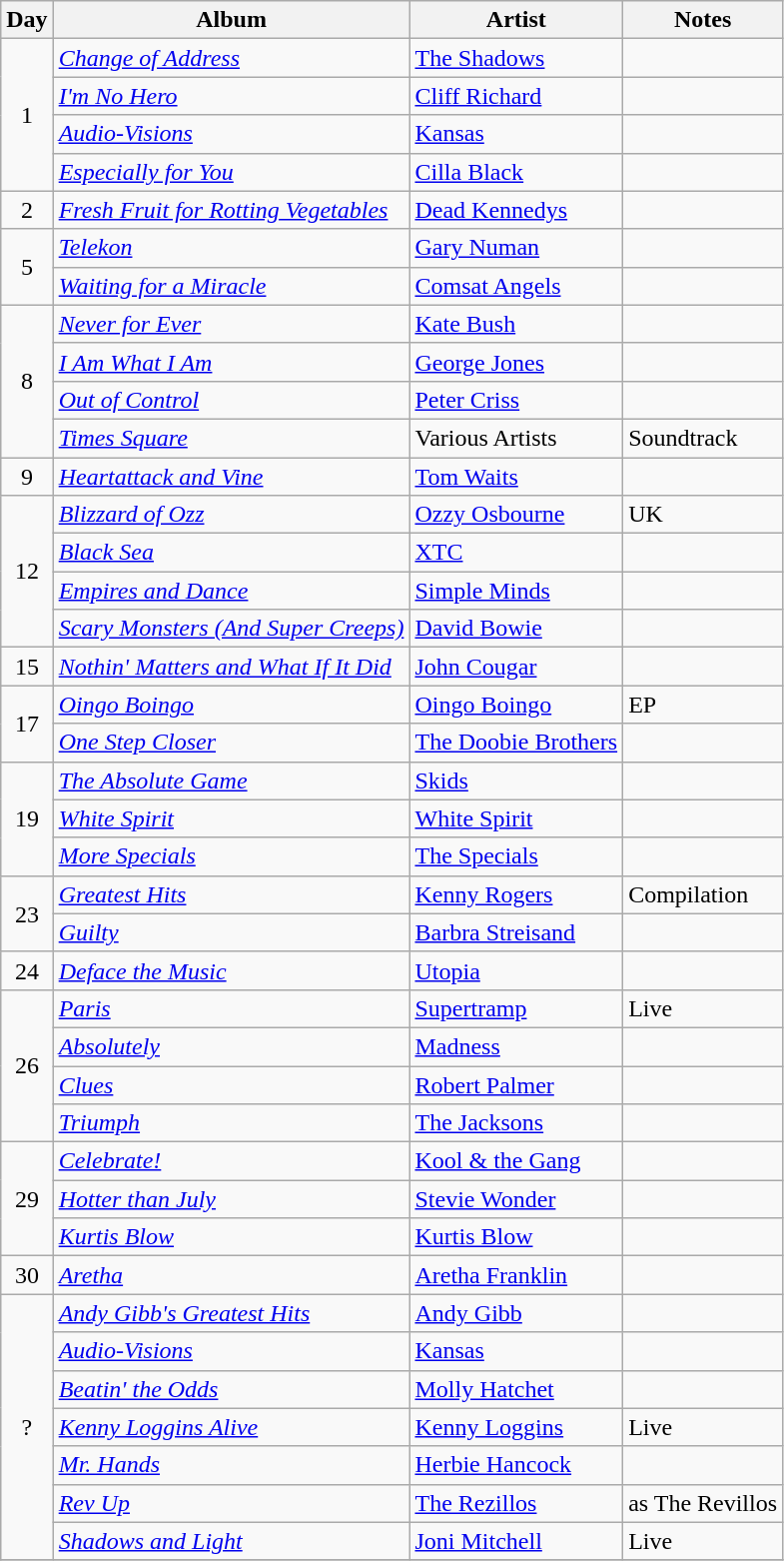<table class="wikitable">
<tr>
<th>Day</th>
<th>Album</th>
<th>Artist</th>
<th>Notes</th>
</tr>
<tr>
<td rowspan="4" align="center">1</td>
<td><em><a href='#'>Change of Address</a></em></td>
<td><a href='#'>The Shadows</a></td>
<td></td>
</tr>
<tr>
<td><em><a href='#'>I'm No Hero</a></em></td>
<td><a href='#'>Cliff Richard</a></td>
<td></td>
</tr>
<tr>
<td><em><a href='#'>Audio-Visions</a></em></td>
<td><a href='#'>Kansas</a></td>
<td></td>
</tr>
<tr>
<td><em><a href='#'>Especially for You</a></em></td>
<td><a href='#'>Cilla Black</a></td>
<td></td>
</tr>
<tr>
<td rowspan="1" align="center">2</td>
<td><em><a href='#'>Fresh Fruit for Rotting Vegetables</a></em></td>
<td><a href='#'>Dead Kennedys</a></td>
<td></td>
</tr>
<tr>
<td rowspan="2" align="center">5</td>
<td><em><a href='#'>Telekon</a></em></td>
<td><a href='#'>Gary Numan</a></td>
<td></td>
</tr>
<tr>
<td><em><a href='#'>Waiting for a Miracle</a></em></td>
<td><a href='#'>Comsat Angels</a></td>
<td></td>
</tr>
<tr>
<td rowspan="4" align="center">8</td>
<td><em><a href='#'>Never for Ever</a></em></td>
<td><a href='#'>Kate Bush</a></td>
<td></td>
</tr>
<tr>
<td><em><a href='#'>I Am What I Am</a></em></td>
<td><a href='#'>George Jones</a></td>
<td></td>
</tr>
<tr>
<td><em><a href='#'>Out of Control</a></em></td>
<td><a href='#'>Peter Criss</a></td>
<td></td>
</tr>
<tr>
<td><em><a href='#'>Times Square</a></em></td>
<td>Various Artists</td>
<td>Soundtrack</td>
</tr>
<tr>
<td rowspan="1" align="center">9</td>
<td><em><a href='#'>Heartattack and Vine</a></em></td>
<td><a href='#'>Tom Waits</a></td>
<td></td>
</tr>
<tr>
<td rowspan="4" align="center">12</td>
<td><em><a href='#'>Blizzard of Ozz</a></em></td>
<td><a href='#'>Ozzy Osbourne</a></td>
<td>UK</td>
</tr>
<tr>
<td><em><a href='#'>Black Sea</a></em></td>
<td><a href='#'>XTC</a></td>
<td></td>
</tr>
<tr>
<td><em><a href='#'>Empires and Dance</a></em></td>
<td><a href='#'>Simple Minds</a></td>
<td></td>
</tr>
<tr>
<td><em><a href='#'>Scary Monsters (And Super Creeps)</a></em></td>
<td><a href='#'>David Bowie</a></td>
<td></td>
</tr>
<tr>
<td rowspan="1" align="center">15</td>
<td><em><a href='#'>Nothin' Matters and What If It Did</a></em></td>
<td><a href='#'>John Cougar</a></td>
<td></td>
</tr>
<tr>
<td rowspan="2" align="center">17</td>
<td><em><a href='#'>Oingo Boingo</a></em></td>
<td><a href='#'>Oingo Boingo</a></td>
<td>EP</td>
</tr>
<tr>
<td><em><a href='#'>One Step Closer</a></em></td>
<td><a href='#'>The Doobie Brothers</a></td>
<td></td>
</tr>
<tr>
<td rowspan="3" align="center">19</td>
<td><em><a href='#'>The Absolute Game</a></em></td>
<td><a href='#'>Skids</a></td>
<td></td>
</tr>
<tr>
<td><em><a href='#'>White Spirit</a></em></td>
<td><a href='#'>White Spirit</a></td>
<td></td>
</tr>
<tr>
<td><em><a href='#'>More Specials</a></em></td>
<td><a href='#'>The Specials</a></td>
<td></td>
</tr>
<tr>
<td rowspan="2" align="center">23</td>
<td><em><a href='#'>Greatest Hits</a></em></td>
<td><a href='#'>Kenny Rogers</a></td>
<td>Compilation</td>
</tr>
<tr>
<td><em><a href='#'>Guilty</a></em></td>
<td><a href='#'>Barbra Streisand</a></td>
<td></td>
</tr>
<tr>
<td rowspan="1" align="center">24</td>
<td><em><a href='#'>Deface the Music</a></em></td>
<td><a href='#'>Utopia</a></td>
<td></td>
</tr>
<tr>
<td rowspan="4" align="center">26</td>
<td><em><a href='#'>Paris</a></em></td>
<td><a href='#'>Supertramp</a></td>
<td>Live</td>
</tr>
<tr>
<td><em><a href='#'>Absolutely</a></em></td>
<td><a href='#'>Madness</a></td>
<td></td>
</tr>
<tr>
<td><em><a href='#'>Clues</a></em></td>
<td><a href='#'>Robert Palmer</a></td>
<td></td>
</tr>
<tr>
<td><em><a href='#'>Triumph</a></em></td>
<td><a href='#'>The Jacksons</a></td>
<td></td>
</tr>
<tr>
<td rowspan="3" align="center">29</td>
<td><em><a href='#'>Celebrate!</a></em></td>
<td><a href='#'>Kool & the Gang</a></td>
<td></td>
</tr>
<tr>
<td><em><a href='#'>Hotter than July</a></em></td>
<td><a href='#'>Stevie Wonder</a></td>
<td></td>
</tr>
<tr>
<td><em><a href='#'>Kurtis Blow</a></em></td>
<td><a href='#'>Kurtis Blow</a></td>
<td></td>
</tr>
<tr>
<td rowspan="1"= align="center">30</td>
<td><em><a href='#'>Aretha</a></em></td>
<td><a href='#'>Aretha Franklin</a></td>
<td></td>
</tr>
<tr>
<td rowspan="7" align="center">?</td>
<td><em><a href='#'>Andy Gibb's Greatest Hits</a></em></td>
<td><a href='#'>Andy Gibb</a></td>
<td></td>
</tr>
<tr>
<td><em><a href='#'>Audio-Visions</a></em></td>
<td><a href='#'>Kansas</a></td>
<td></td>
</tr>
<tr>
<td><em><a href='#'>Beatin' the Odds</a></em></td>
<td><a href='#'>Molly Hatchet</a></td>
<td></td>
</tr>
<tr>
<td><em><a href='#'>Kenny Loggins Alive</a></em></td>
<td><a href='#'>Kenny Loggins</a></td>
<td>Live</td>
</tr>
<tr>
<td><em><a href='#'>Mr. Hands</a></em></td>
<td><a href='#'>Herbie Hancock</a></td>
<td></td>
</tr>
<tr>
<td><em><a href='#'>Rev Up</a></em></td>
<td><a href='#'>The Rezillos</a></td>
<td>as The Revillos</td>
</tr>
<tr>
<td><em><a href='#'>Shadows and Light</a></em></td>
<td><a href='#'>Joni Mitchell</a></td>
<td>Live</td>
</tr>
<tr>
</tr>
</table>
